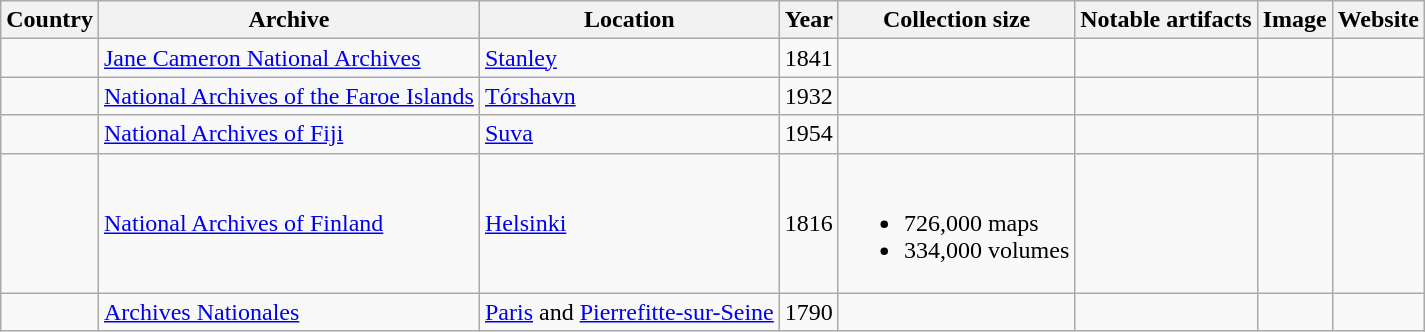<table class="wikitable">
<tr>
<th>Country</th>
<th>Archive</th>
<th>Location</th>
<th>Year</th>
<th>Collection size</th>
<th>Notable artifacts</th>
<th>Image</th>
<th>Website</th>
</tr>
<tr>
<td></td>
<td><a href='#'>Jane Cameron National Archives</a></td>
<td><a href='#'>Stanley</a></td>
<td>1841</td>
<td></td>
<td></td>
<td></td>
<td></td>
</tr>
<tr>
<td></td>
<td><a href='#'>National Archives of the Faroe Islands</a></td>
<td><a href='#'>Tórshavn</a></td>
<td>1932</td>
<td></td>
<td></td>
<td></td>
<td></td>
</tr>
<tr>
<td></td>
<td><a href='#'>National Archives of Fiji</a></td>
<td><a href='#'>Suva</a></td>
<td>1954</td>
<td></td>
<td></td>
<td></td>
<td></td>
</tr>
<tr>
<td></td>
<td><a href='#'>National Archives of Finland</a></td>
<td><a href='#'>Helsinki</a></td>
<td>1816</td>
<td><br><ul><li>726,000 maps</li><li>334,000 volumes</li></ul></td>
<td></td>
<td></td>
<td></td>
</tr>
<tr>
<td></td>
<td><a href='#'>Archives Nationales</a></td>
<td><a href='#'>Paris</a> and <a href='#'>Pierrefitte-sur-Seine</a></td>
<td>1790</td>
<td></td>
<td></td>
<td></td>
<td></td>
</tr>
</table>
